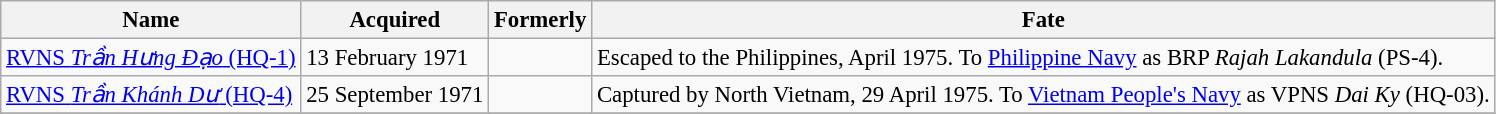<table class="wikitable" style="font-size:95%;">
<tr>
<th>Name</th>
<th>Acquired</th>
<th>Formerly</th>
<th>Fate</th>
</tr>
<tr>
<td><a href='#'>RVNS <em>Trần Hưng Đạo</em> (HQ-1)</a></td>
<td>13 February 1971</td>
<td></td>
<td>Escaped to the Philippines, April 1975. To <a href='#'>Philippine Navy</a> as BRP <em>Rajah Lakandula</em> (PS-4).</td>
</tr>
<tr>
<td><a href='#'>RVNS <em>Trần Khánh Dư</em> (HQ-4)</a></td>
<td>25 September 1971</td>
<td></td>
<td>Captured by North Vietnam, 29 April 1975. To <a href='#'>Vietnam People's Navy</a> as VPNS <em>Dai Ky</em> (HQ-03).</td>
</tr>
<tr>
</tr>
</table>
